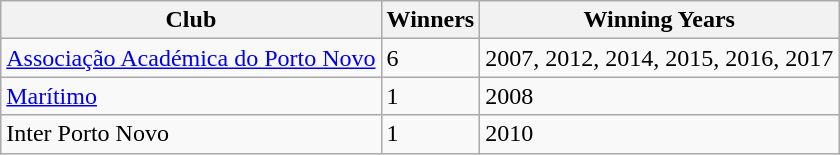<table class="wikitable">
<tr>
<th>Club</th>
<th>Winners</th>
<th>Winning Years</th>
</tr>
<tr>
<td><a href='#'>Associação Académica do Porto Novo</a></td>
<td>6</td>
<td>2007, 2012, 2014, 2015, 2016, 2017</td>
</tr>
<tr>
<td><a href='#'>Marítimo</a></td>
<td>1</td>
<td>2008</td>
</tr>
<tr>
<td>Inter Porto Novo</td>
<td>1</td>
<td>2010</td>
</tr>
</table>
